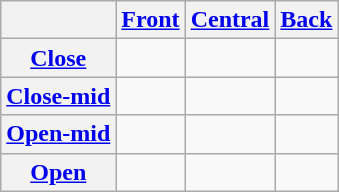<table class="wikitable" style="text-align:center">
<tr>
<th></th>
<th><a href='#'>Front</a></th>
<th><a href='#'>Central</a></th>
<th><a href='#'>Back</a></th>
</tr>
<tr align="center">
<th><a href='#'>Close</a></th>
<td> </td>
<td> </td>
<td> </td>
</tr>
<tr align="center">
<th><a href='#'>Close-mid</a></th>
<td> </td>
<td></td>
<td> </td>
</tr>
<tr>
<th><a href='#'>Open-mid</a></th>
<td> </td>
<td></td>
<td> </td>
</tr>
<tr align="center">
<th><a href='#'>Open</a></th>
<td></td>
<td> </td>
<td></td>
</tr>
</table>
